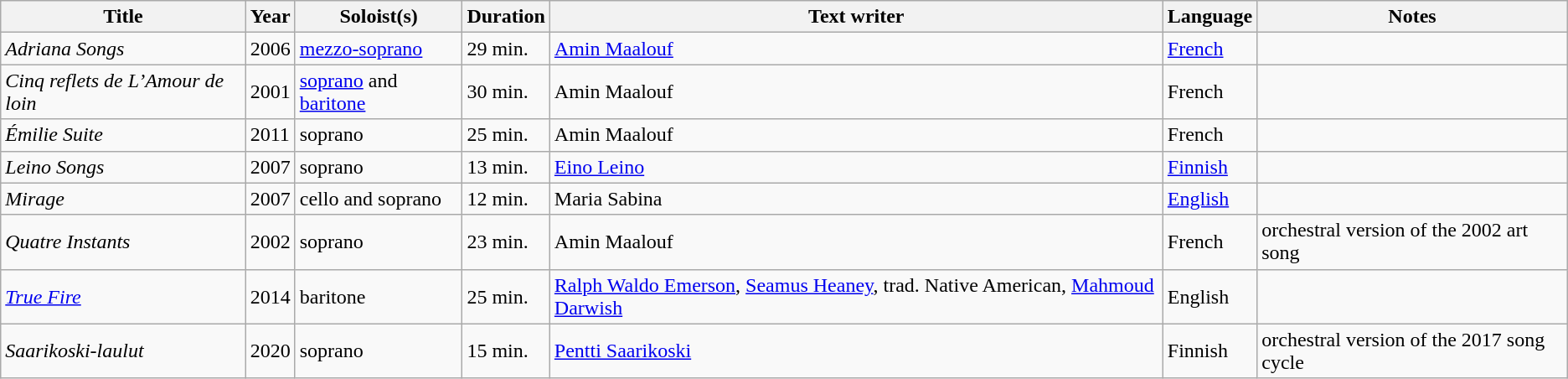<table class="wikitable sortable">
<tr>
<th>Title</th>
<th>Year</th>
<th>Soloist(s)</th>
<th>Duration</th>
<th>Text writer</th>
<th>Language</th>
<th>Notes</th>
</tr>
<tr>
<td><em>Adriana Songs</em></td>
<td>2006</td>
<td><a href='#'>mezzo-soprano</a></td>
<td>29 min.</td>
<td><a href='#'>Amin Maalouf</a></td>
<td><a href='#'>French</a></td>
<td></td>
</tr>
<tr>
<td><em>Cinq reflets de L’Amour de loin</em></td>
<td>2001</td>
<td><a href='#'>soprano</a> and <a href='#'>baritone</a></td>
<td>30 min.</td>
<td>Amin Maalouf</td>
<td>French</td>
<td></td>
</tr>
<tr>
<td><em>Émilie Suite</em></td>
<td>2011</td>
<td>soprano</td>
<td>25 min.</td>
<td>Amin Maalouf</td>
<td>French</td>
<td></td>
</tr>
<tr>
<td><em>Leino Songs</em></td>
<td>2007</td>
<td>soprano</td>
<td>13 min.</td>
<td><a href='#'>Eino Leino</a></td>
<td><a href='#'>Finnish</a></td>
<td></td>
</tr>
<tr>
<td><em>Mirage</em></td>
<td>2007</td>
<td>cello and soprano</td>
<td>12 min.</td>
<td>Maria Sabina</td>
<td><a href='#'>English</a></td>
<td></td>
</tr>
<tr>
<td><em>Quatre Instants</em></td>
<td>2002</td>
<td>soprano</td>
<td>23 min.</td>
<td>Amin Maalouf</td>
<td>French</td>
<td>orchestral version of the 2002 art song</td>
</tr>
<tr>
<td><em><a href='#'>True Fire</a></em></td>
<td>2014</td>
<td>baritone</td>
<td>25 min.</td>
<td><a href='#'>Ralph Waldo Emerson</a>, <a href='#'>Seamus Heaney</a>, trad. Native American, <a href='#'>Mahmoud Darwish</a></td>
<td>English</td>
<td></td>
</tr>
<tr>
<td><em>Saarikoski-laulut</em></td>
<td>2020</td>
<td>soprano</td>
<td>15 min.</td>
<td><a href='#'>Pentti Saarikoski</a></td>
<td>Finnish</td>
<td>orchestral version of the 2017 song cycle</td>
</tr>
</table>
